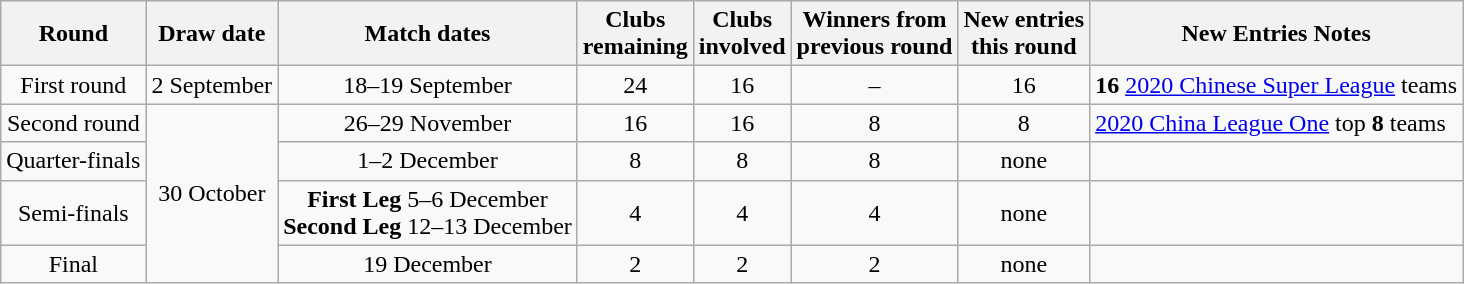<table class="wikitable">
<tr>
<th>Round</th>
<th>Draw date</th>
<th>Match dates</th>
<th>Clubs<br>remaining</th>
<th>Clubs<br>involved</th>
<th>Winners from<br>previous round</th>
<th>New entries<br>this round</th>
<th>New Entries Notes</th>
</tr>
<tr align=center>
<td>First round</td>
<td>2 September</td>
<td>18–19 September</td>
<td>24</td>
<td>16</td>
<td>–</td>
<td>16</td>
<td align=left><strong>16</strong> <a href='#'>2020 Chinese Super League</a> teams</td>
</tr>
<tr align=center>
<td>Second round</td>
<td rowspan=4>30 October</td>
<td>26–29 November</td>
<td>16</td>
<td>16</td>
<td>8</td>
<td>8</td>
<td align=left><a href='#'>2020 China League One</a> top <strong>8</strong> teams</td>
</tr>
<tr align=center>
<td>Quarter-finals</td>
<td>1–2 December</td>
<td>8</td>
<td>8</td>
<td>8</td>
<td>none</td>
<td align=left></td>
</tr>
<tr align=center>
<td>Semi-finals</td>
<td><strong>First Leg</strong> 5–6 December <br><strong>Second Leg</strong> 12–13 December</td>
<td>4</td>
<td>4</td>
<td>4</td>
<td>none</td>
<td align=left></td>
</tr>
<tr align=center>
<td>Final</td>
<td>19 December</td>
<td>2</td>
<td>2</td>
<td>2</td>
<td>none</td>
<td align=left></td>
</tr>
</table>
